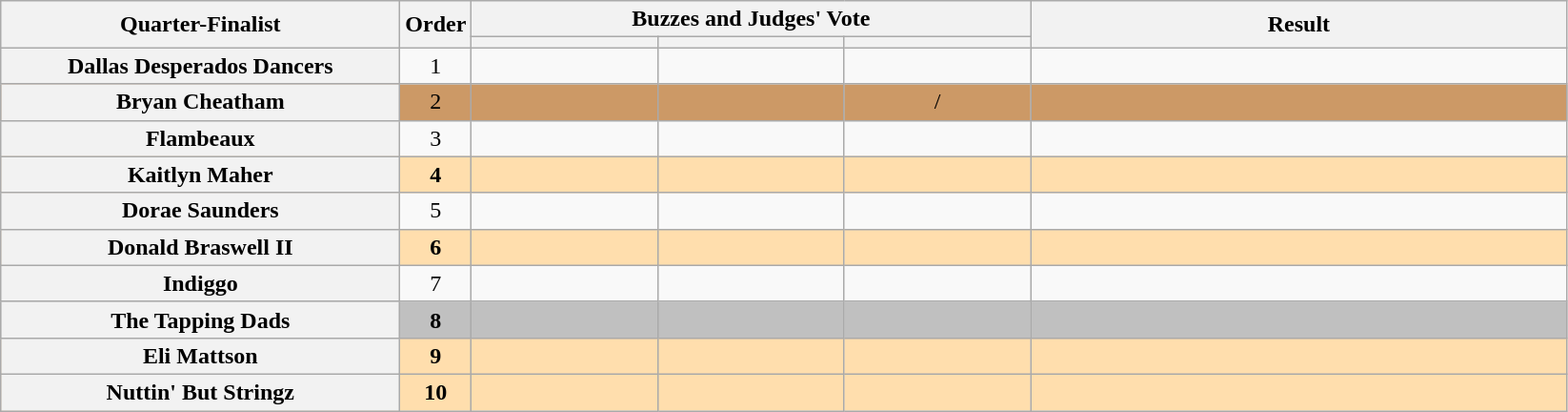<table class="wikitable plainrowheaders sortable" style="text-align:center;">
<tr>
<th scope="col" rowspan="2" class="unsortable" style="width:17em;">Quarter-Finalist</th>
<th scope="col" rowspan="2" style="width:1em;">Order</th>
<th scope="col" colspan="3" class="unsortable" style="width:24em;">Buzzes and Judges' Vote</th>
<th scope="col" rowspan="2" style="width:23em;">Result</th>
</tr>
<tr>
<th scope="col" class="unsortable" style="width:6em;"></th>
<th scope="col" class="unsortable" style="width:6em;"></th>
<th scope="col" class="unsortable" style="width:6em;"></th>
</tr>
<tr>
<th scope="row">Dallas Desperados Dancers</th>
<td>1</td>
<td style="text-align:center;"></td>
<td style="text-align:center;"></td>
<td style="text-align:center;"></td>
<td></td>
</tr>
<tr style="background:#c96;">
<th scope="row">Bryan Cheatham</th>
<td>2</td>
<td style="text-align:center;"></td>
<td style="text-align:center;"></td>
<td style="text-align:center;"> / </td>
<td></td>
</tr>
<tr>
<th scope="row">Flambeaux</th>
<td>3</td>
<td style="text-align:center;"></td>
<td style="text-align:center;"></td>
<td style="text-align:center;"></td>
<td></td>
</tr>
<tr style="background:NavajoWhite;">
<th scope="row"><strong>Kaitlyn Maher</strong></th>
<td><strong>4</strong></td>
<td style="text-align:center;"></td>
<td style="text-align:center;"></td>
<td style="text-align:center;"></td>
<td><strong></strong></td>
</tr>
<tr>
<th scope="row">Dorae Saunders</th>
<td>5</td>
<td style="text-align:center;"></td>
<td style="text-align:center;"></td>
<td style="text-align:center;"></td>
<td></td>
</tr>
<tr style="background:NavajoWhite;">
<th scope="row"><strong>Donald Braswell II</strong></th>
<td><strong>6</strong></td>
<td style="text-align:center;"></td>
<td style="text-align:center;"></td>
<td style="text-align:center;"></td>
<td><strong></strong></td>
</tr>
<tr>
<th scope="row">Indiggo</th>
<td>7</td>
<td style="text-align:center;"></td>
<td style="text-align:center;"></td>
<td style="text-align:center;"></td>
<td></td>
</tr>
<tr style="background:silver;">
<th scope="row"><strong>The Tapping Dads</strong></th>
<td><strong>8</strong></td>
<td style="text-align:center;"></td>
<td style="text-align:center;"></td>
<td style="text-align:center;"></td>
<td><strong></strong></td>
</tr>
<tr style="background:NavajoWhite;">
<th scope="row"><strong>Eli Mattson</strong></th>
<td><strong>9</strong></td>
<td style="text-align:center;"></td>
<td style="text-align:center;"></td>
<td style="text-align:center;"></td>
<td><strong></strong></td>
</tr>
<tr style="background:NavajoWhite;">
<th scope="row"><strong>Nuttin' But Stringz</strong></th>
<td><strong>10</strong></td>
<td style="text-align:center;"></td>
<td style="text-align:center;"></td>
<td style="text-align:center;"></td>
<td><strong></strong></td>
</tr>
</table>
